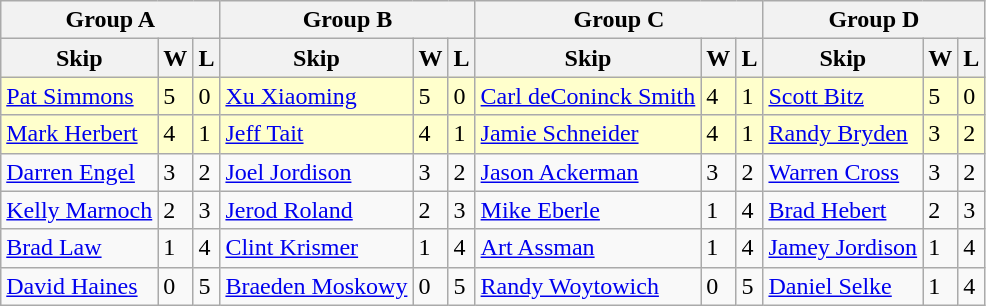<table class="wikitable">
<tr>
<th colspan=3>Group A</th>
<th colspan=3>Group B</th>
<th colspan=3>Group C</th>
<th colspan=3>Group D</th>
</tr>
<tr>
<th>Skip</th>
<th>W</th>
<th>L</th>
<th>Skip</th>
<th>W</th>
<th>L</th>
<th>Skip</th>
<th>W</th>
<th>L</th>
<th>Skip</th>
<th>W</th>
<th>L</th>
</tr>
<tr bgcolor="#ffffcc">
<td> <a href='#'>Pat Simmons</a></td>
<td>5</td>
<td>0</td>
<td> <a href='#'>Xu Xiaoming</a></td>
<td>5</td>
<td>0</td>
<td> <a href='#'>Carl deConinck Smith</a></td>
<td>4</td>
<td>1</td>
<td> <a href='#'>Scott Bitz</a></td>
<td>5</td>
<td>0</td>
</tr>
<tr bgcolor="#ffffcc">
<td> <a href='#'>Mark Herbert</a></td>
<td>4</td>
<td>1</td>
<td> <a href='#'>Jeff Tait</a></td>
<td>4</td>
<td>1</td>
<td> <a href='#'>Jamie Schneider</a></td>
<td>4</td>
<td>1</td>
<td> <a href='#'>Randy Bryden</a></td>
<td>3</td>
<td>2</td>
</tr>
<tr>
<td> <a href='#'>Darren Engel</a></td>
<td>3</td>
<td>2</td>
<td> <a href='#'>Joel Jordison</a></td>
<td>3</td>
<td>2</td>
<td> <a href='#'>Jason Ackerman</a></td>
<td>3</td>
<td>2</td>
<td> <a href='#'>Warren Cross</a></td>
<td>3</td>
<td>2</td>
</tr>
<tr>
<td> <a href='#'>Kelly Marnoch</a></td>
<td>2</td>
<td>3</td>
<td> <a href='#'>Jerod Roland</a></td>
<td>2</td>
<td>3</td>
<td> <a href='#'>Mike Eberle</a></td>
<td>1</td>
<td>4</td>
<td> <a href='#'>Brad Hebert</a></td>
<td>2</td>
<td>3</td>
</tr>
<tr>
<td> <a href='#'>Brad Law</a></td>
<td>1</td>
<td>4</td>
<td> <a href='#'>Clint Krismer</a></td>
<td>1</td>
<td>4</td>
<td> <a href='#'>Art Assman</a></td>
<td>1</td>
<td>4</td>
<td> <a href='#'>Jamey Jordison</a></td>
<td>1</td>
<td>4</td>
</tr>
<tr>
<td> <a href='#'>David Haines</a></td>
<td>0</td>
<td>5</td>
<td> <a href='#'>Braeden Moskowy</a></td>
<td>0</td>
<td>5</td>
<td> <a href='#'>Randy Woytowich</a></td>
<td>0</td>
<td>5</td>
<td> <a href='#'>Daniel Selke</a></td>
<td>1</td>
<td>4</td>
</tr>
</table>
